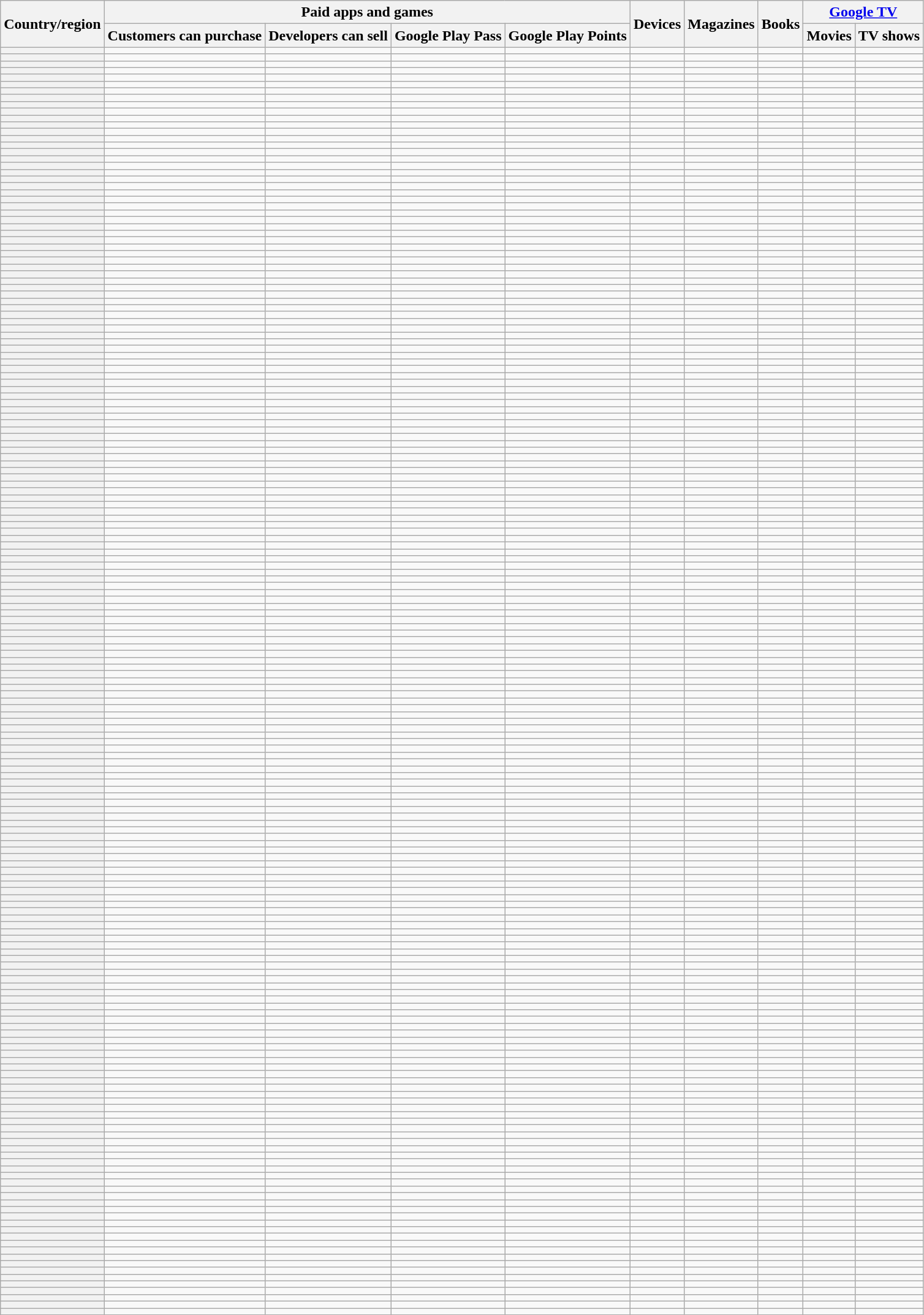<table class="wikitable sortable plainrowheaders">
<tr>
<th scope="col" rowspan = "2">Country/region</th>
<th colspan="4" scope="col">Paid apps and games</th>
<th rowspan="2" scope="col">Devices</th>
<th scope="col" rowspan = "2">Magazines</th>
<th scope="col" rowspan = "2">Books</th>
<th scope="col" colspan = "2"><a href='#'>Google TV</a></th>
</tr>
<tr>
<th scope="col">Customers can purchase</th>
<th scope="col">Developers can sell</th>
<th scope="col">Google Play Pass</th>
<th>Google Play Points</th>
<th scope="col">Movies</th>
<th scope="col">TV shows</th>
</tr>
<tr>
<th scope="row"></th>
<td></td>
<td></td>
<td></td>
<td></td>
<td></td>
<td></td>
<td></td>
<td></td>
<td></td>
</tr>
<tr>
<th scope="row"></th>
<td></td>
<td></td>
<td></td>
<td></td>
<td></td>
<td></td>
<td></td>
<td></td>
<td></td>
</tr>
<tr>
<th scope="row"></th>
<td></td>
<td></td>
<td></td>
<td></td>
<td></td>
<td></td>
<td></td>
<td></td>
<td></td>
</tr>
<tr>
<th scope="row"></th>
<td></td>
<td></td>
<td></td>
<td></td>
<td></td>
<td></td>
<td></td>
<td></td>
<td></td>
</tr>
<tr>
<th scope="row"></th>
<td></td>
<td></td>
<td></td>
<td></td>
<td></td>
<td></td>
<td></td>
<td></td>
<td></td>
</tr>
<tr>
<th scope="row"></th>
<td></td>
<td></td>
<td></td>
<td></td>
<td></td>
<td></td>
<td></td>
<td></td>
<td></td>
</tr>
<tr>
<th scope="row"></th>
<td></td>
<td></td>
<td></td>
<td></td>
<td></td>
<td></td>
<td></td>
<td></td>
<td></td>
</tr>
<tr>
<th scope="row"></th>
<td></td>
<td></td>
<td></td>
<td></td>
<td></td>
<td></td>
<td></td>
<td></td>
<td></td>
</tr>
<tr>
<th scope="row"></th>
<td></td>
<td></td>
<td></td>
<td></td>
<td></td>
<td></td>
<td></td>
<td></td>
<td></td>
</tr>
<tr>
<th scope="row"></th>
<td></td>
<td></td>
<td></td>
<td></td>
<td></td>
<td></td>
<td></td>
<td></td>
<td></td>
</tr>
<tr>
<th scope="row"></th>
<td></td>
<td></td>
<td></td>
<td></td>
<td></td>
<td></td>
<td></td>
<td></td>
<td></td>
</tr>
<tr>
<th scope="row"></th>
<td></td>
<td></td>
<td></td>
<td></td>
<td></td>
<td></td>
<td></td>
<td></td>
<td></td>
</tr>
<tr>
<th scope="row"></th>
<td></td>
<td></td>
<td></td>
<td></td>
<td></td>
<td></td>
<td></td>
<td></td>
<td></td>
</tr>
<tr>
<th scope="row"></th>
<td></td>
<td></td>
<td></td>
<td></td>
<td></td>
<td></td>
<td></td>
<td></td>
<td></td>
</tr>
<tr>
<th scope="row"></th>
<td></td>
<td></td>
<td></td>
<td></td>
<td></td>
<td></td>
<td></td>
<td></td>
<td></td>
</tr>
<tr>
<th scope="row"></th>
<td></td>
<td></td>
<td></td>
<td></td>
<td></td>
<td></td>
<td></td>
<td></td>
<td></td>
</tr>
<tr>
<th scope="row"></th>
<td></td>
<td></td>
<td></td>
<td></td>
<td></td>
<td></td>
<td></td>
<td></td>
<td></td>
</tr>
<tr>
<th scope="row"></th>
<td></td>
<td></td>
<td></td>
<td></td>
<td></td>
<td></td>
<td></td>
<td></td>
<td></td>
</tr>
<tr>
<th scope="row"></th>
<td></td>
<td></td>
<td></td>
<td></td>
<td></td>
<td></td>
<td></td>
<td></td>
<td></td>
</tr>
<tr>
<th scope="row"></th>
<td></td>
<td></td>
<td></td>
<td></td>
<td></td>
<td></td>
<td></td>
<td></td>
<td></td>
</tr>
<tr>
<th scope="row"></th>
<td></td>
<td></td>
<td></td>
<td></td>
<td></td>
<td></td>
<td></td>
<td></td>
<td></td>
</tr>
<tr>
<th scope="row"></th>
<td></td>
<td></td>
<td></td>
<td></td>
<td></td>
<td></td>
<td></td>
<td></td>
<td></td>
</tr>
<tr>
<th scope="row"></th>
<td></td>
<td></td>
<td></td>
<td></td>
<td></td>
<td></td>
<td></td>
<td></td>
<td></td>
</tr>
<tr>
<th scope="row"></th>
<td></td>
<td></td>
<td></td>
<td></td>
<td></td>
<td></td>
<td></td>
<td></td>
<td></td>
</tr>
<tr>
<th scope="row"></th>
<td></td>
<td></td>
<td></td>
<td></td>
<td></td>
<td></td>
<td></td>
<td></td>
<td></td>
</tr>
<tr>
<th scope="row"></th>
<td></td>
<td></td>
<td></td>
<td></td>
<td></td>
<td></td>
<td></td>
<td></td>
<td></td>
</tr>
<tr>
<th scope="row"></th>
<td></td>
<td></td>
<td></td>
<td></td>
<td></td>
<td></td>
<td></td>
<td></td>
<td></td>
</tr>
<tr>
<th scope="row"></th>
<td></td>
<td></td>
<td></td>
<td></td>
<td></td>
<td></td>
<td></td>
<td></td>
<td></td>
</tr>
<tr>
<th scope="row"></th>
<td></td>
<td></td>
<td></td>
<td></td>
<td></td>
<td></td>
<td></td>
<td></td>
<td></td>
</tr>
<tr>
<th scope="row"></th>
<td></td>
<td></td>
<td></td>
<td></td>
<td></td>
<td></td>
<td></td>
<td></td>
<td></td>
</tr>
<tr>
<th scope="row"></th>
<td></td>
<td></td>
<td></td>
<td></td>
<td></td>
<td></td>
<td></td>
<td></td>
<td></td>
</tr>
<tr>
<th scope="row"></th>
<td></td>
<td></td>
<td></td>
<td></td>
<td></td>
<td></td>
<td></td>
<td></td>
<td></td>
</tr>
<tr>
<th scope="row"></th>
<td></td>
<td></td>
<td></td>
<td></td>
<td></td>
<td></td>
<td></td>
<td></td>
<td></td>
</tr>
<tr>
<th scope="row"></th>
<td></td>
<td></td>
<td></td>
<td></td>
<td></td>
<td></td>
<td></td>
<td></td>
<td></td>
</tr>
<tr>
<th scope="row"></th>
<td></td>
<td></td>
<td></td>
<td></td>
<td></td>
<td></td>
<td></td>
<td></td>
<td></td>
</tr>
<tr>
<th scope="row"></th>
<td></td>
<td></td>
<td></td>
<td></td>
<td></td>
<td></td>
<td></td>
<td></td>
<td></td>
</tr>
<tr>
<th scope="row"></th>
<td></td>
<td></td>
<td></td>
<td></td>
<td></td>
<td></td>
<td></td>
<td></td>
<td></td>
</tr>
<tr>
<th scope="row"></th>
<td></td>
<td></td>
<td></td>
<td></td>
<td></td>
<td></td>
<td></td>
<td></td>
<td></td>
</tr>
<tr>
<th scope="row"></th>
<td></td>
<td></td>
<td></td>
<td></td>
<td></td>
<td></td>
<td></td>
<td></td>
<td></td>
</tr>
<tr>
<th scope="row"></th>
<td></td>
<td></td>
<td></td>
<td></td>
<td></td>
<td></td>
<td></td>
<td></td>
<td></td>
</tr>
<tr>
<th scope="row"></th>
<td></td>
<td></td>
<td></td>
<td></td>
<td></td>
<td></td>
<td></td>
<td></td>
<td></td>
</tr>
<tr>
<th scope="row"></th>
<td></td>
<td></td>
<td></td>
<td></td>
<td></td>
<td></td>
<td></td>
<td></td>
<td></td>
</tr>
<tr>
<th scope="row"></th>
<td></td>
<td></td>
<td></td>
<td></td>
<td></td>
<td></td>
<td></td>
<td></td>
<td></td>
</tr>
<tr>
<th scope="row"></th>
<td></td>
<td></td>
<td></td>
<td></td>
<td></td>
<td></td>
<td></td>
<td></td>
<td></td>
</tr>
<tr>
<th scope="row"></th>
<td></td>
<td></td>
<td></td>
<td></td>
<td></td>
<td></td>
<td></td>
<td></td>
<td></td>
</tr>
<tr>
<th scope="row"></th>
<td></td>
<td></td>
<td></td>
<td></td>
<td></td>
<td></td>
<td></td>
<td></td>
<td></td>
</tr>
<tr>
<th scope="row"></th>
<td></td>
<td></td>
<td></td>
<td></td>
<td></td>
<td></td>
<td></td>
<td></td>
<td></td>
</tr>
<tr>
<th scope="row"></th>
<td></td>
<td></td>
<td></td>
<td></td>
<td></td>
<td></td>
<td></td>
<td></td>
<td></td>
</tr>
<tr>
<th scope="row"></th>
<td></td>
<td></td>
<td></td>
<td></td>
<td></td>
<td></td>
<td></td>
<td></td>
<td></td>
</tr>
<tr>
<th scope="row"></th>
<td></td>
<td></td>
<td></td>
<td></td>
<td></td>
<td></td>
<td></td>
<td></td>
<td></td>
</tr>
<tr>
<th scope="row"></th>
<td></td>
<td></td>
<td></td>
<td></td>
<td></td>
<td></td>
<td></td>
<td></td>
<td></td>
</tr>
<tr>
<th scope="row"></th>
<td></td>
<td></td>
<td></td>
<td></td>
<td></td>
<td></td>
<td></td>
<td></td>
<td></td>
</tr>
<tr>
<th scope="row"></th>
<td></td>
<td></td>
<td></td>
<td></td>
<td></td>
<td></td>
<td></td>
<td></td>
<td></td>
</tr>
<tr>
<th scope="row"></th>
<td></td>
<td></td>
<td></td>
<td></td>
<td></td>
<td></td>
<td></td>
<td></td>
<td></td>
</tr>
<tr>
<th scope="row"></th>
<td></td>
<td></td>
<td></td>
<td></td>
<td></td>
<td></td>
<td></td>
<td></td>
<td></td>
</tr>
<tr>
<th scope="row"></th>
<td></td>
<td></td>
<td></td>
<td></td>
<td></td>
<td></td>
<td></td>
<td></td>
<td></td>
</tr>
<tr>
<th scope="row"></th>
<td></td>
<td></td>
<td></td>
<td></td>
<td></td>
<td></td>
<td></td>
<td></td>
<td></td>
</tr>
<tr>
<th scope="row"></th>
<td></td>
<td></td>
<td></td>
<td></td>
<td></td>
<td></td>
<td></td>
<td></td>
<td></td>
</tr>
<tr>
<th scope="row"></th>
<td></td>
<td></td>
<td></td>
<td></td>
<td></td>
<td></td>
<td></td>
<td></td>
<td></td>
</tr>
<tr>
<th scope="row"></th>
<td></td>
<td></td>
<td></td>
<td></td>
<td></td>
<td></td>
<td></td>
<td></td>
<td></td>
</tr>
<tr>
<th scope="row"></th>
<td></td>
<td></td>
<td></td>
<td></td>
<td></td>
<td></td>
<td></td>
<td></td>
<td></td>
</tr>
<tr>
<th scope="row"></th>
<td></td>
<td></td>
<td></td>
<td></td>
<td></td>
<td></td>
<td></td>
<td></td>
<td></td>
</tr>
<tr>
<th scope="row"></th>
<td></td>
<td></td>
<td></td>
<td></td>
<td></td>
<td></td>
<td></td>
<td></td>
<td></td>
</tr>
<tr>
<th scope="row"></th>
<td></td>
<td></td>
<td></td>
<td></td>
<td></td>
<td></td>
<td></td>
<td></td>
<td></td>
</tr>
<tr>
<th scope="row"></th>
<td></td>
<td></td>
<td></td>
<td></td>
<td></td>
<td></td>
<td></td>
<td></td>
<td></td>
</tr>
<tr>
<th scope="row"></th>
<td></td>
<td></td>
<td></td>
<td></td>
<td></td>
<td></td>
<td></td>
<td></td>
<td></td>
</tr>
<tr>
<th scope="row"></th>
<td></td>
<td></td>
<td></td>
<td></td>
<td></td>
<td></td>
<td></td>
<td></td>
<td></td>
</tr>
<tr>
<th scope="row"></th>
<td></td>
<td></td>
<td></td>
<td></td>
<td></td>
<td></td>
<td></td>
<td></td>
<td></td>
</tr>
<tr>
<th scope="row"></th>
<td></td>
<td></td>
<td></td>
<td></td>
<td></td>
<td></td>
<td></td>
<td></td>
<td></td>
</tr>
<tr>
<th scope="row"></th>
<td></td>
<td></td>
<td></td>
<td></td>
<td></td>
<td></td>
<td></td>
<td></td>
<td></td>
</tr>
<tr>
<th scope="row"></th>
<td></td>
<td></td>
<td></td>
<td></td>
<td></td>
<td></td>
<td></td>
<td></td>
<td></td>
</tr>
<tr>
<th scope="row"></th>
<td></td>
<td></td>
<td></td>
<td></td>
<td></td>
<td></td>
<td></td>
<td></td>
<td></td>
</tr>
<tr>
<th scope="row"></th>
<td></td>
<td></td>
<td></td>
<td></td>
<td></td>
<td></td>
<td></td>
<td></td>
<td></td>
</tr>
<tr>
<th scope="row"></th>
<td></td>
<td></td>
<td></td>
<td></td>
<td></td>
<td></td>
<td></td>
<td></td>
<td></td>
</tr>
<tr>
<th scope="row"></th>
<td></td>
<td></td>
<td></td>
<td></td>
<td></td>
<td></td>
<td></td>
<td></td>
<td></td>
</tr>
<tr>
<th scope="row"></th>
<td></td>
<td></td>
<td></td>
<td></td>
<td></td>
<td></td>
<td></td>
<td></td>
<td></td>
</tr>
<tr>
<th scope="row"></th>
<td></td>
<td></td>
<td></td>
<td></td>
<td></td>
<td></td>
<td></td>
<td></td>
<td></td>
</tr>
<tr>
<th scope="row"></th>
<td></td>
<td></td>
<td></td>
<td></td>
<td></td>
<td></td>
<td></td>
<td></td>
<td></td>
</tr>
<tr>
<th scope="row"></th>
<td></td>
<td></td>
<td></td>
<td></td>
<td></td>
<td></td>
<td></td>
<td></td>
<td></td>
</tr>
<tr>
<th scope="row"></th>
<td></td>
<td></td>
<td></td>
<td></td>
<td></td>
<td></td>
<td></td>
<td></td>
<td></td>
</tr>
<tr>
<th scope="row"></th>
<td></td>
<td></td>
<td></td>
<td></td>
<td></td>
<td></td>
<td></td>
<td></td>
<td></td>
</tr>
<tr>
<th scope="row"></th>
<td></td>
<td></td>
<td></td>
<td></td>
<td></td>
<td></td>
<td></td>
<td></td>
<td></td>
</tr>
<tr>
<th scope="row"></th>
<td></td>
<td></td>
<td></td>
<td></td>
<td></td>
<td></td>
<td></td>
<td></td>
<td></td>
</tr>
<tr>
<th scope="row"></th>
<td></td>
<td></td>
<td></td>
<td></td>
<td></td>
<td></td>
<td></td>
<td></td>
<td></td>
</tr>
<tr>
<th scope="row"></th>
<td></td>
<td></td>
<td></td>
<td></td>
<td></td>
<td></td>
<td></td>
<td></td>
<td></td>
</tr>
<tr>
<th scope="row"></th>
<td></td>
<td></td>
<td></td>
<td></td>
<td></td>
<td></td>
<td></td>
<td></td>
<td></td>
</tr>
<tr>
<th scope="row"></th>
<td></td>
<td></td>
<td></td>
<td></td>
<td></td>
<td></td>
<td></td>
<td></td>
<td></td>
</tr>
<tr>
<th scope="row"></th>
<td></td>
<td></td>
<td></td>
<td></td>
<td></td>
<td></td>
<td></td>
<td></td>
<td></td>
</tr>
<tr>
<th scope="row"></th>
<td></td>
<td></td>
<td></td>
<td></td>
<td></td>
<td></td>
<td></td>
<td></td>
<td></td>
</tr>
<tr>
<th scope="row"></th>
<td></td>
<td></td>
<td></td>
<td></td>
<td></td>
<td></td>
<td></td>
<td></td>
<td></td>
</tr>
<tr>
<th scope="row"></th>
<td></td>
<td></td>
<td></td>
<td></td>
<td></td>
<td></td>
<td></td>
<td></td>
<td></td>
</tr>
<tr>
<th scope="row"></th>
<td></td>
<td></td>
<td></td>
<td></td>
<td></td>
<td></td>
<td></td>
<td></td>
<td></td>
</tr>
<tr>
<th scope="row"></th>
<td></td>
<td></td>
<td></td>
<td></td>
<td></td>
<td></td>
<td></td>
<td></td>
<td></td>
</tr>
<tr>
<th scope="row"></th>
<td></td>
<td></td>
<td></td>
<td></td>
<td></td>
<td></td>
<td></td>
<td></td>
<td></td>
</tr>
<tr>
<th scope="row"></th>
<td></td>
<td></td>
<td></td>
<td></td>
<td></td>
<td></td>
<td></td>
<td></td>
<td></td>
</tr>
<tr>
<th scope="row"></th>
<td></td>
<td></td>
<td></td>
<td></td>
<td></td>
<td></td>
<td></td>
<td></td>
<td></td>
</tr>
<tr>
<th scope="row"></th>
<td></td>
<td></td>
<td></td>
<td></td>
<td></td>
<td></td>
<td></td>
<td></td>
<td></td>
</tr>
<tr>
<th scope="row"></th>
<td></td>
<td></td>
<td></td>
<td></td>
<td></td>
<td></td>
<td></td>
<td></td>
<td></td>
</tr>
<tr>
<th scope="row"></th>
<td></td>
<td></td>
<td></td>
<td></td>
<td></td>
<td></td>
<td></td>
<td></td>
<td></td>
</tr>
<tr>
<th scope="row"></th>
<td></td>
<td></td>
<td></td>
<td></td>
<td></td>
<td></td>
<td></td>
<td></td>
<td></td>
</tr>
<tr>
<th scope="row"></th>
<td></td>
<td></td>
<td></td>
<td></td>
<td></td>
<td></td>
<td></td>
<td></td>
<td></td>
</tr>
<tr>
<th scope="row"></th>
<td></td>
<td></td>
<td></td>
<td></td>
<td></td>
<td></td>
<td></td>
<td></td>
<td></td>
</tr>
<tr>
<th scope="row"></th>
<td></td>
<td></td>
<td></td>
<td></td>
<td></td>
<td></td>
<td></td>
<td></td>
<td></td>
</tr>
<tr>
<th scope="row"></th>
<td></td>
<td></td>
<td></td>
<td></td>
<td></td>
<td></td>
<td></td>
<td></td>
<td></td>
</tr>
<tr>
<th scope="row"></th>
<td></td>
<td></td>
<td></td>
<td></td>
<td></td>
<td></td>
<td></td>
<td></td>
<td></td>
</tr>
<tr>
<th scope="row"></th>
<td></td>
<td></td>
<td></td>
<td></td>
<td></td>
<td></td>
<td></td>
<td></td>
<td></td>
</tr>
<tr>
<th scope="row"></th>
<td></td>
<td></td>
<td></td>
<td></td>
<td></td>
<td></td>
<td></td>
<td></td>
<td></td>
</tr>
<tr>
<th scope="row"></th>
<td></td>
<td></td>
<td></td>
<td></td>
<td></td>
<td></td>
<td></td>
<td></td>
<td></td>
</tr>
<tr>
<th scope="row"></th>
<td></td>
<td></td>
<td></td>
<td></td>
<td></td>
<td></td>
<td></td>
<td></td>
<td></td>
</tr>
<tr>
<th scope="row"></th>
<td></td>
<td></td>
<td></td>
<td></td>
<td></td>
<td></td>
<td></td>
<td></td>
<td></td>
</tr>
<tr>
<th scope="row"></th>
<td></td>
<td></td>
<td></td>
<td></td>
<td></td>
<td></td>
<td></td>
<td></td>
<td></td>
</tr>
<tr>
<th scope="row"></th>
<td></td>
<td></td>
<td></td>
<td></td>
<td></td>
<td></td>
<td></td>
<td></td>
<td></td>
</tr>
<tr>
<th scope="row"></th>
<td></td>
<td></td>
<td></td>
<td></td>
<td></td>
<td></td>
<td></td>
<td></td>
<td></td>
</tr>
<tr>
<th scope="row"></th>
<td></td>
<td></td>
<td></td>
<td></td>
<td></td>
<td></td>
<td></td>
<td></td>
<td></td>
</tr>
<tr>
<th scope="row"></th>
<td></td>
<td></td>
<td></td>
<td></td>
<td></td>
<td></td>
<td></td>
<td></td>
<td></td>
</tr>
<tr>
<th scope="row"></th>
<td></td>
<td></td>
<td></td>
<td></td>
<td></td>
<td></td>
<td></td>
<td></td>
<td></td>
</tr>
<tr>
<th scope="row"></th>
<td></td>
<td></td>
<td></td>
<td></td>
<td></td>
<td></td>
<td></td>
<td></td>
<td></td>
</tr>
<tr>
<th scope="row"></th>
<td></td>
<td></td>
<td></td>
<td></td>
<td></td>
<td></td>
<td></td>
<td></td>
<td></td>
</tr>
<tr>
<th scope="row"></th>
<td></td>
<td></td>
<td></td>
<td></td>
<td></td>
<td></td>
<td></td>
<td></td>
<td></td>
</tr>
<tr>
<th scope="row"></th>
<td></td>
<td></td>
<td></td>
<td></td>
<td></td>
<td></td>
<td></td>
<td></td>
<td></td>
</tr>
<tr>
<th scope="row"></th>
<td></td>
<td></td>
<td></td>
<td></td>
<td></td>
<td></td>
<td></td>
<td></td>
<td></td>
</tr>
<tr>
<th scope="row"></th>
<td></td>
<td></td>
<td></td>
<td></td>
<td></td>
<td></td>
<td></td>
<td></td>
<td></td>
</tr>
<tr>
<th scope="row"></th>
<td></td>
<td></td>
<td></td>
<td></td>
<td></td>
<td></td>
<td></td>
<td></td>
<td></td>
</tr>
<tr>
<th scope="row"></th>
<td></td>
<td></td>
<td></td>
<td></td>
<td></td>
<td></td>
<td></td>
<td></td>
<td></td>
</tr>
<tr>
<th scope="row"></th>
<td></td>
<td></td>
<td></td>
<td></td>
<td></td>
<td></td>
<td></td>
<td></td>
<td></td>
</tr>
<tr>
<th scope="row"></th>
<td></td>
<td></td>
<td></td>
<td></td>
<td></td>
<td></td>
<td></td>
<td></td>
<td></td>
</tr>
<tr>
<th scope="row"></th>
<td></td>
<td></td>
<td></td>
<td></td>
<td></td>
<td></td>
<td></td>
<td></td>
<td></td>
</tr>
<tr>
<th scope="row"></th>
<td></td>
<td></td>
<td></td>
<td></td>
<td></td>
<td></td>
<td></td>
<td></td>
<td></td>
</tr>
<tr>
<th scope="row"></th>
<td></td>
<td></td>
<td></td>
<td></td>
<td></td>
<td></td>
<td></td>
<td></td>
<td></td>
</tr>
<tr>
<th scope="row"></th>
<td></td>
<td></td>
<td></td>
<td></td>
<td></td>
<td></td>
<td></td>
<td></td>
<td></td>
</tr>
<tr>
<th scope="row"></th>
<td></td>
<td></td>
<td></td>
<td></td>
<td></td>
<td></td>
<td></td>
<td></td>
<td></td>
</tr>
<tr>
<th scope="row"></th>
<td></td>
<td></td>
<td></td>
<td></td>
<td></td>
<td></td>
<td></td>
<td></td>
<td></td>
</tr>
<tr>
<th scope="row"></th>
<td></td>
<td></td>
<td></td>
<td></td>
<td></td>
<td></td>
<td></td>
<td></td>
<td></td>
</tr>
<tr>
<th scope="row"></th>
<td></td>
<td></td>
<td></td>
<td></td>
<td></td>
<td></td>
<td></td>
<td></td>
<td></td>
</tr>
<tr>
<th scope="row"></th>
<td></td>
<td></td>
<td></td>
<td></td>
<td></td>
<td></td>
<td></td>
<td></td>
<td></td>
</tr>
<tr>
<th scope="row"></th>
<td></td>
<td></td>
<td></td>
<td></td>
<td></td>
<td></td>
<td></td>
<td></td>
<td></td>
</tr>
<tr>
<th scope="row"></th>
<td></td>
<td></td>
<td></td>
<td></td>
<td></td>
<td></td>
<td></td>
<td></td>
<td></td>
</tr>
<tr>
<th scope="row"></th>
<td></td>
<td></td>
<td></td>
<td></td>
<td></td>
<td></td>
<td></td>
<td></td>
<td></td>
</tr>
<tr>
<th scope="row"></th>
<td></td>
<td></td>
<td></td>
<td></td>
<td></td>
<td></td>
<td></td>
<td></td>
<td></td>
</tr>
<tr>
<th scope="row"></th>
<td></td>
<td></td>
<td></td>
<td></td>
<td></td>
<td></td>
<td></td>
<td></td>
<td></td>
</tr>
<tr>
<th scope="row"></th>
<td></td>
<td></td>
<td></td>
<td></td>
<td></td>
<td></td>
<td></td>
<td></td>
<td></td>
</tr>
<tr>
<th scope="row"></th>
<td></td>
<td></td>
<td></td>
<td></td>
<td></td>
<td></td>
<td></td>
<td></td>
<td></td>
</tr>
<tr>
<th scope="row"></th>
<td></td>
<td></td>
<td></td>
<td></td>
<td></td>
<td></td>
<td></td>
<td></td>
<td></td>
</tr>
<tr>
<th scope="row"></th>
<td></td>
<td></td>
<td></td>
<td></td>
<td></td>
<td></td>
<td></td>
<td></td>
<td></td>
</tr>
<tr>
<th scope="row"></th>
<td></td>
<td></td>
<td></td>
<td></td>
<td></td>
<td></td>
<td></td>
<td></td>
<td></td>
</tr>
<tr>
<th scope="row"></th>
<td></td>
<td></td>
<td></td>
<td></td>
<td></td>
<td></td>
<td></td>
<td></td>
<td></td>
</tr>
<tr>
<th scope="row"></th>
<td></td>
<td></td>
<td></td>
<td></td>
<td></td>
<td></td>
<td></td>
<td></td>
<td></td>
</tr>
<tr>
<th scope="row"></th>
<td></td>
<td></td>
<td></td>
<td></td>
<td></td>
<td></td>
<td></td>
<td></td>
<td></td>
</tr>
<tr>
<th scope="row"></th>
<td></td>
<td></td>
<td></td>
<td></td>
<td></td>
<td></td>
<td></td>
<td></td>
<td></td>
</tr>
<tr>
<th scope="row"></th>
<td></td>
<td></td>
<td></td>
<td></td>
<td></td>
<td></td>
<td></td>
<td></td>
<td></td>
</tr>
<tr>
<th scope="row"></th>
<td></td>
<td></td>
<td></td>
<td></td>
<td></td>
<td></td>
<td></td>
<td></td>
<td></td>
</tr>
<tr>
<th scope="row"></th>
<td></td>
<td></td>
<td></td>
<td></td>
<td></td>
<td></td>
<td></td>
<td></td>
<td></td>
</tr>
<tr>
<th scope="row"></th>
<td></td>
<td></td>
<td></td>
<td></td>
<td></td>
<td></td>
<td></td>
<td></td>
<td></td>
</tr>
<tr>
<th scope="row"></th>
<td></td>
<td></td>
<td></td>
<td></td>
<td></td>
<td></td>
<td></td>
<td></td>
<td></td>
</tr>
<tr>
<th scope="row"></th>
<td></td>
<td></td>
<td></td>
<td></td>
<td></td>
<td></td>
<td></td>
<td></td>
<td></td>
</tr>
<tr>
<th scope="row"></th>
<td></td>
<td></td>
<td></td>
<td></td>
<td></td>
<td></td>
<td></td>
<td></td>
<td></td>
</tr>
<tr>
<th scope="row"></th>
<td></td>
<td></td>
<td></td>
<td></td>
<td></td>
<td></td>
<td></td>
<td></td>
<td></td>
</tr>
<tr>
<th scope="row"></th>
<td></td>
<td></td>
<td></td>
<td></td>
<td></td>
<td></td>
<td></td>
<td></td>
<td></td>
</tr>
<tr>
<th scope="row"></th>
<td></td>
<td></td>
<td></td>
<td></td>
<td></td>
<td></td>
<td></td>
<td></td>
<td></td>
</tr>
<tr>
<th scope="row"></th>
<td></td>
<td></td>
<td></td>
<td></td>
<td></td>
<td></td>
<td></td>
<td></td>
<td></td>
</tr>
<tr>
<th scope="row"></th>
<td></td>
<td></td>
<td></td>
<td></td>
<td></td>
<td></td>
<td></td>
<td></td>
<td></td>
</tr>
<tr>
<th scope="row"></th>
<td></td>
<td></td>
<td></td>
<td></td>
<td></td>
<td></td>
<td></td>
<td></td>
<td></td>
</tr>
<tr>
<th scope="row"></th>
<td></td>
<td></td>
<td></td>
<td></td>
<td></td>
<td></td>
<td></td>
<td></td>
<td></td>
</tr>
<tr>
<th scope="row"></th>
<td></td>
<td></td>
<td></td>
<td></td>
<td></td>
<td></td>
<td></td>
<td></td>
<td></td>
</tr>
<tr>
<th scope="row"></th>
<td></td>
<td></td>
<td></td>
<td></td>
<td></td>
<td></td>
<td></td>
<td></td>
<td></td>
</tr>
<tr>
<th scope="row"></th>
<td></td>
<td></td>
<td></td>
<td></td>
<td></td>
<td></td>
<td></td>
<td></td>
<td></td>
</tr>
<tr>
<th scope="row"></th>
<td></td>
<td></td>
<td></td>
<td></td>
<td></td>
<td></td>
<td></td>
<td></td>
<td></td>
</tr>
<tr>
<th scope="row"></th>
<td></td>
<td></td>
<td></td>
<td></td>
<td></td>
<td></td>
<td></td>
<td></td>
<td></td>
</tr>
<tr>
<th scope="row"></th>
<td></td>
<td></td>
<td></td>
<td></td>
<td></td>
<td></td>
<td></td>
<td></td>
<td></td>
</tr>
<tr>
<th scope="row"></th>
<td></td>
<td></td>
<td></td>
<td></td>
<td></td>
<td></td>
<td></td>
<td></td>
<td></td>
</tr>
<tr>
<th scope="row"></th>
<td></td>
<td></td>
<td></td>
<td></td>
<td></td>
<td></td>
<td></td>
<td></td>
<td></td>
</tr>
<tr>
<th scope="row"></th>
<td></td>
<td></td>
<td></td>
<td></td>
<td></td>
<td></td>
<td></td>
<td></td>
<td></td>
</tr>
<tr>
<th scope="row"></th>
<td></td>
<td></td>
<td></td>
<td></td>
<td></td>
<td></td>
<td></td>
<td></td>
<td></td>
</tr>
<tr>
<th scope="row"></th>
<td></td>
<td></td>
<td></td>
<td></td>
<td></td>
<td></td>
<td></td>
<td></td>
<td></td>
</tr>
<tr>
<th scope="row"></th>
<td></td>
<td></td>
<td></td>
<td></td>
<td></td>
<td></td>
<td></td>
<td></td>
<td></td>
</tr>
<tr>
<th scope="row"></th>
<td></td>
<td></td>
<td></td>
<td></td>
<td></td>
<td></td>
<td></td>
<td></td>
<td></td>
</tr>
<tr>
<th scope="row"></th>
<td></td>
<td></td>
<td></td>
<td></td>
<td></td>
<td></td>
<td></td>
<td></td>
<td></td>
</tr>
<tr>
<th scope="row"></th>
<td></td>
<td></td>
<td></td>
<td></td>
<td></td>
<td></td>
<td></td>
<td></td>
<td></td>
</tr>
<tr>
<th scope="row"></th>
<td></td>
<td></td>
<td></td>
<td></td>
<td></td>
<td></td>
<td></td>
<td></td>
<td></td>
</tr>
<tr>
<th scope="row"></th>
<td></td>
<td></td>
<td></td>
<td></td>
<td></td>
<td></td>
<td></td>
<td></td>
<td></td>
</tr>
<tr>
<th scope="row"></th>
<td></td>
<td></td>
<td></td>
<td></td>
<td></td>
<td></td>
<td></td>
<td></td>
<td></td>
</tr>
<tr>
<th scope="row"></th>
<td></td>
<td></td>
<td></td>
<td></td>
<td></td>
<td></td>
<td></td>
<td></td>
<td></td>
</tr>
<tr>
<th scope="row"></th>
<td></td>
<td></td>
<td></td>
<td></td>
<td></td>
<td></td>
<td></td>
<td></td>
<td></td>
</tr>
<tr>
<th scope="row"></th>
<td></td>
<td></td>
<td></td>
<td></td>
<td></td>
<td></td>
<td></td>
<td></td>
<td></td>
</tr>
<tr>
<th scope="row"></th>
<td></td>
<td></td>
<td></td>
<td></td>
<td></td>
<td></td>
<td></td>
<td></td>
<td></td>
</tr>
<tr>
<th scope="row"></th>
<td></td>
<td></td>
<td></td>
<td></td>
<td></td>
<td></td>
<td></td>
<td></td>
<td></td>
</tr>
<tr>
<th scope="row"></th>
<td></td>
<td></td>
<td></td>
<td></td>
<td></td>
<td></td>
<td></td>
<td></td>
<td></td>
</tr>
</table>
